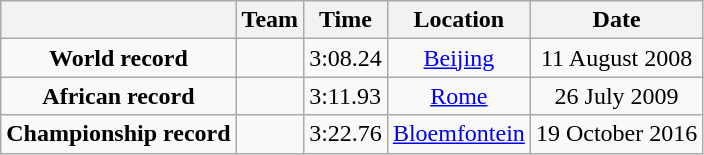<table class=wikitable style=text-align:center>
<tr>
<th></th>
<th>Team</th>
<th>Time</th>
<th>Location</th>
<th>Date</th>
</tr>
<tr>
<td><strong>World record</strong></td>
<td align=left></td>
<td align=left>3:08.24</td>
<td><a href='#'>Beijing</a></td>
<td>11 August 2008</td>
</tr>
<tr>
<td><strong>African record</strong></td>
<td align=left></td>
<td align=left>3:11.93</td>
<td><a href='#'>Rome</a></td>
<td>26 July 2009</td>
</tr>
<tr>
<td><strong>Championship record</strong></td>
<td align=left></td>
<td align=left>3:22.76</td>
<td><a href='#'>Bloemfontein</a></td>
<td>19 October 2016</td>
</tr>
</table>
